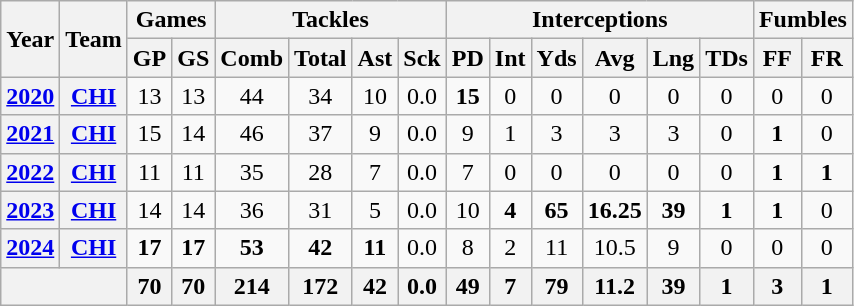<table class="wikitable" style="text-align: center;">
<tr>
<th rowspan="2">Year</th>
<th rowspan="2">Team</th>
<th colspan="2">Games</th>
<th colspan="4">Tackles</th>
<th colspan="6">Interceptions</th>
<th colspan="2">Fumbles</th>
</tr>
<tr>
<th>GP</th>
<th>GS</th>
<th>Comb</th>
<th>Total</th>
<th>Ast</th>
<th>Sck</th>
<th>PD</th>
<th>Int</th>
<th>Yds</th>
<th>Avg</th>
<th>Lng</th>
<th>TDs</th>
<th>FF</th>
<th>FR</th>
</tr>
<tr>
<th><a href='#'>2020</a></th>
<th><a href='#'>CHI</a></th>
<td>13</td>
<td>13</td>
<td>44</td>
<td>34</td>
<td>10</td>
<td>0.0</td>
<td><strong>15</strong></td>
<td>0</td>
<td>0</td>
<td>0</td>
<td>0</td>
<td>0</td>
<td>0</td>
<td>0</td>
</tr>
<tr>
<th><a href='#'>2021</a></th>
<th><a href='#'>CHI</a></th>
<td>15</td>
<td>14</td>
<td>46</td>
<td>37</td>
<td>9</td>
<td>0.0</td>
<td>9</td>
<td>1</td>
<td>3</td>
<td>3</td>
<td>3</td>
<td>0</td>
<td><strong>1</strong></td>
<td>0</td>
</tr>
<tr>
<th><a href='#'>2022</a></th>
<th><a href='#'>CHI</a></th>
<td>11</td>
<td>11</td>
<td>35</td>
<td>28</td>
<td>7</td>
<td>0.0</td>
<td>7</td>
<td>0</td>
<td>0</td>
<td>0</td>
<td>0</td>
<td>0</td>
<td><strong>1</strong></td>
<td><strong>1</strong></td>
</tr>
<tr>
<th><a href='#'>2023</a></th>
<th><a href='#'>CHI</a></th>
<td>14</td>
<td>14</td>
<td>36</td>
<td>31</td>
<td>5</td>
<td>0.0</td>
<td>10</td>
<td><strong>4</strong></td>
<td><strong>65</strong></td>
<td><strong>16.25</strong></td>
<td><strong>39</strong></td>
<td><strong>1</strong></td>
<td><strong>1</strong></td>
<td>0</td>
</tr>
<tr>
<th><a href='#'>2024</a></th>
<th><a href='#'>CHI</a></th>
<td><strong>17</strong></td>
<td><strong>17</strong></td>
<td><strong>53</strong></td>
<td><strong>42</strong></td>
<td><strong>11</strong></td>
<td>0.0</td>
<td>8</td>
<td>2</td>
<td>11</td>
<td>10.5</td>
<td>9</td>
<td>0</td>
<td>0</td>
<td>0</td>
</tr>
<tr>
<th colspan="2"></th>
<th>70</th>
<th>70</th>
<th>214</th>
<th>172</th>
<th>42</th>
<th>0.0</th>
<th>49</th>
<th>7</th>
<th>79</th>
<th>11.2</th>
<th>39</th>
<th>1</th>
<th>3</th>
<th>1</th>
</tr>
</table>
